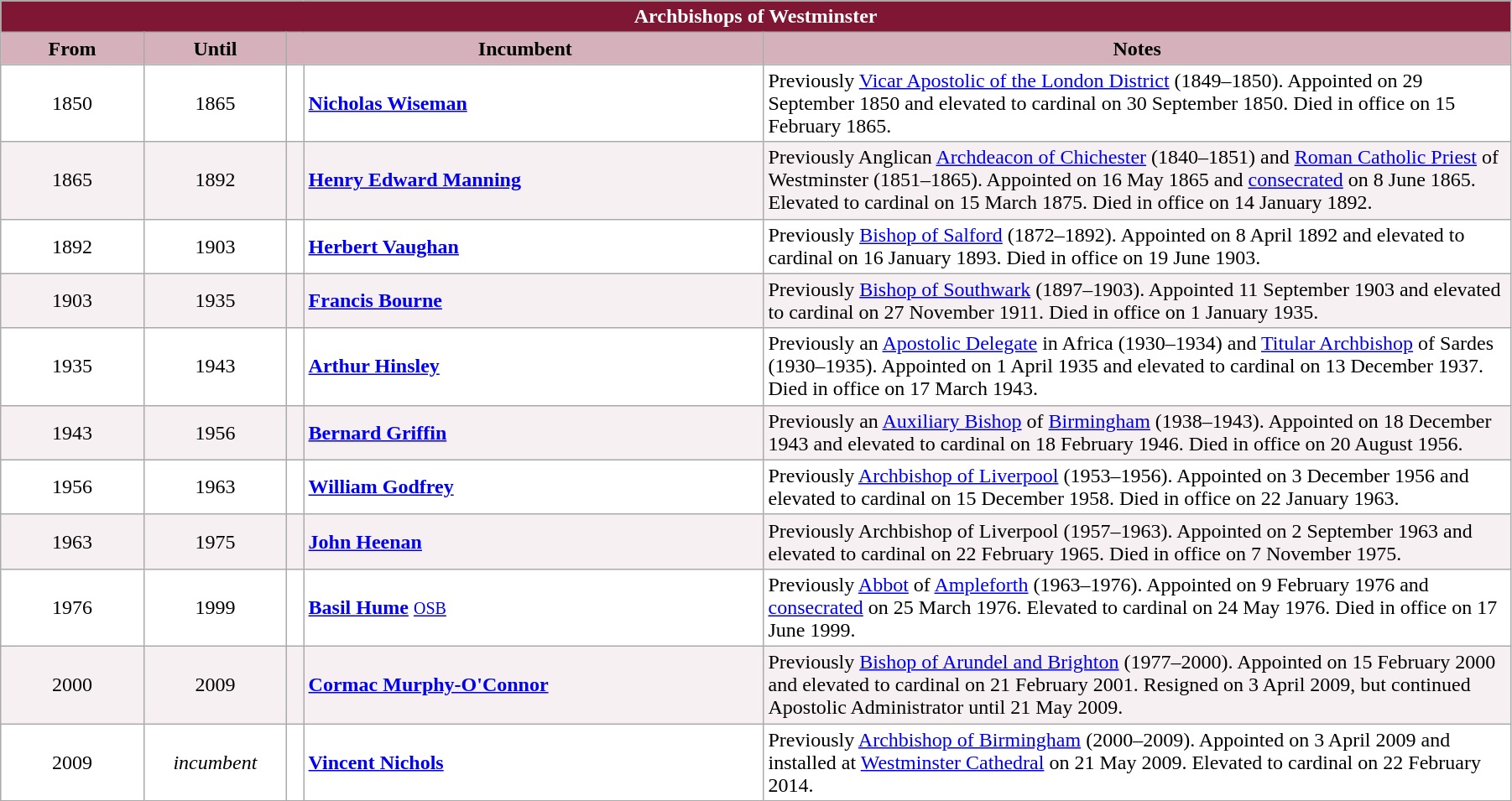<table class="wikitable" style="width:95%; border:1">
<tr>
<th colspan=5 style="background-color: #7F1734; color: white;">Archbishops of Westminster</th>
</tr>
<tr>
<th style="background-color:#D4B1BB" width="9%">From</th>
<th style="background-color:#D4B1BB" width="9%">Until</th>
<th style="background-color:#D4B1BB" width="30%" colspan=2>Incumbent</th>
<th style="background-color:#D4B1BB" width="47%">Notes</th>
</tr>
<tr bgcolor="white">
<td align=center>1850</td>
<td align=center>1865</td>
<td></td>
<td><strong><a href='#'>Nicholas Wiseman</a></strong></td>
<td>Previously <a href='#'>Vicar Apostolic of the London District</a> (1849–1850). Appointed on 29 September 1850 and elevated to cardinal on 30 September 1850. Died in office on 15 February 1865.</td>
</tr>
<tr bgcolor="#F7F0F2">
<td align=center>1865</td>
<td align=center>1892</td>
<td></td>
<td><strong><a href='#'>Henry Edward Manning</a></strong></td>
<td>Previously Anglican <a href='#'>Archdeacon of Chichester</a> (1840–1851) and <a href='#'>Roman Catholic Priest</a> of Westminster (1851–1865). Appointed on 16 May 1865 and <a href='#'>consecrated</a> on 8 June 1865. Elevated to cardinal on 15 March 1875. Died in office on 14 January 1892.</td>
</tr>
<tr bgcolor="white">
<td align=center>1892</td>
<td align=center>1903</td>
<td></td>
<td><strong><a href='#'>Herbert Vaughan</a></strong></td>
<td>Previously <a href='#'>Bishop of Salford</a> (1872–1892). Appointed on 8 April 1892 and elevated to cardinal on 16 January 1893. Died in office on 19 June 1903.</td>
</tr>
<tr bgcolor="#F7F0F2">
<td align=center>1903</td>
<td align=center>1935</td>
<td></td>
<td><strong><a href='#'>Francis Bourne</a></strong></td>
<td>Previously <a href='#'>Bishop of Southwark</a> (1897–1903). Appointed 11 September 1903 and elevated to cardinal on 27 November 1911. Died in office on 1 January 1935.</td>
</tr>
<tr bgcolor="white">
<td align=center>1935</td>
<td align=center>1943</td>
<td></td>
<td><strong><a href='#'>Arthur Hinsley</a></strong></td>
<td>Previously an <a href='#'>Apostolic Delegate</a> in Africa (1930–1934) and <a href='#'>Titular Archbishop</a> of Sardes (1930–1935). Appointed on 1 April 1935 and elevated to cardinal on 13 December 1937. Died in office on 17 March 1943.</td>
</tr>
<tr bgcolor="#F7F0F2">
<td align=center>1943</td>
<td align=center>1956</td>
<td></td>
<td><strong><a href='#'>Bernard Griffin</a></strong></td>
<td>Previously an <a href='#'>Auxiliary Bishop</a> of <a href='#'>Birmingham</a> (1938–1943). Appointed on 18 December 1943 and elevated to cardinal on 18 February 1946. Died in office on 20 August 1956.</td>
</tr>
<tr bgcolor="white">
<td align=center>1956</td>
<td align=center>1963</td>
<td></td>
<td><strong><a href='#'>William Godfrey</a></strong></td>
<td>Previously <a href='#'>Archbishop of Liverpool</a> (1953–1956). Appointed on 3 December 1956 and elevated to cardinal on 15 December 1958. Died in office on 22 January 1963.</td>
</tr>
<tr bgcolor="#F7F0F2">
<td align=center>1963</td>
<td align=center>1975</td>
<td></td>
<td><strong><a href='#'>John Heenan</a></strong></td>
<td>Previously Archbishop of Liverpool (1957–1963). Appointed on 2 September 1963 and elevated to cardinal on 22 February 1965. Died in office on 7 November 1975.</td>
</tr>
<tr bgcolor="white">
<td align=center>1976</td>
<td align=center>1999</td>
<td></td>
<td><strong><a href='#'>Basil Hume</a></strong> <small><a href='#'>OSB</a></small></td>
<td>Previously <a href='#'>Abbot</a> of <a href='#'>Ampleforth</a> (1963–1976). Appointed on 9 February 1976 and <a href='#'>consecrated</a> on 25 March 1976. Elevated to cardinal on 24 May 1976. Died in office on 17 June 1999.</td>
</tr>
<tr bgcolor="#F7F0F2">
<td align=center>2000</td>
<td align=center>2009</td>
<td></td>
<td><strong><a href='#'>Cormac Murphy-O'Connor</a></strong></td>
<td>Previously <a href='#'>Bishop of Arundel and Brighton</a> (1977–2000). Appointed on 15 February 2000 and elevated to cardinal on 21 February 2001. Resigned on 3 April 2009, but continued Apostolic Administrator until 21 May 2009.</td>
</tr>
<tr bgcolor="white">
<td align=center>2009</td>
<td align=center><em>incumbent</em></td>
<td></td>
<td><strong><a href='#'>Vincent Nichols</a></strong></td>
<td>Previously <a href='#'>Archbishop of Birmingham</a> (2000–2009). Appointed on 3 April 2009 and installed at <a href='#'>Westminster Cathedral</a> on 21 May 2009. Elevated to cardinal on 22 February 2014.</td>
</tr>
</table>
